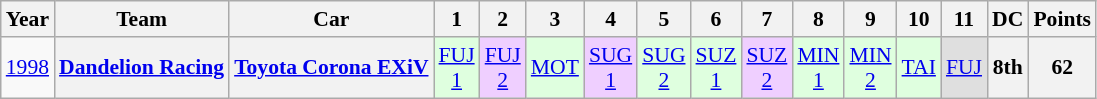<table class="wikitable" style="text-align:center; font-size:90%">
<tr>
<th>Year</th>
<th>Team</th>
<th>Car</th>
<th>1</th>
<th>2</th>
<th>3</th>
<th>4</th>
<th>5</th>
<th>6</th>
<th>7</th>
<th>8</th>
<th>9</th>
<th>10</th>
<th>11</th>
<th>DC</th>
<th>Points</th>
</tr>
<tr>
<td><a href='#'>1998</a></td>
<th><a href='#'>Dandelion Racing</a></th>
<th><a href='#'>Toyota Corona EXiV</a></th>
<td bgcolor="#DFFFDF"><a href='#'>FUJ<br>1</a><br></td>
<td bgcolor="#EFCFFF"><a href='#'>FUJ<br>2</a><br></td>
<td bgcolor="#DFFFDF"><a href='#'>MOT</a><br></td>
<td bgcolor="#EFCFFF"><a href='#'>SUG<br>1</a><br></td>
<td bgcolor="#DFFFDF"><a href='#'>SUG<br>2</a><br></td>
<td bgcolor="#DFFFDF"><a href='#'>SUZ<br>1</a><br></td>
<td bgcolor="#EFCFFF"><a href='#'>SUZ<br>2</a><br></td>
<td bgcolor="#DFFFDF"><a href='#'>MIN<br>1</a><br></td>
<td bgcolor="#DFFFDF"><a href='#'>MIN<br>2</a><br></td>
<td bgcolor="#DFFFDF"><a href='#'>TAI</a><br></td>
<td bgcolor="#DFDFDF"><a href='#'>FUJ</a><br></td>
<th>8th</th>
<th>62</th>
</tr>
</table>
